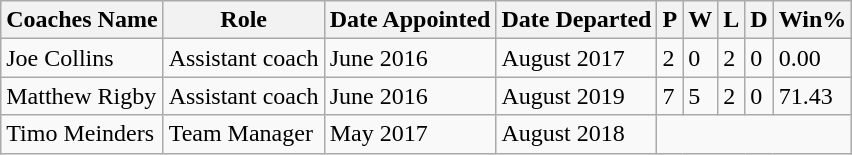<table class="wikitable">
<tr>
<th>Coaches Name</th>
<th>Role</th>
<th>Date Appointed</th>
<th>Date Departed</th>
<th>P</th>
<th>W</th>
<th>L</th>
<th>D</th>
<th>Win%</th>
</tr>
<tr>
<td> Joe Collins</td>
<td>Assistant coach</td>
<td>June 2016</td>
<td>August 2017</td>
<td>2</td>
<td>0</td>
<td>2</td>
<td>0</td>
<td>0.00</td>
</tr>
<tr>
<td> Matthew Rigby</td>
<td>Assistant coach</td>
<td>June 2016</td>
<td>August 2019</td>
<td>7</td>
<td>5</td>
<td>2</td>
<td>0</td>
<td>71.43</td>
</tr>
<tr>
<td> Timo Meinders</td>
<td>Team Manager</td>
<td>May 2017</td>
<td>August 2018</td>
</tr>
</table>
